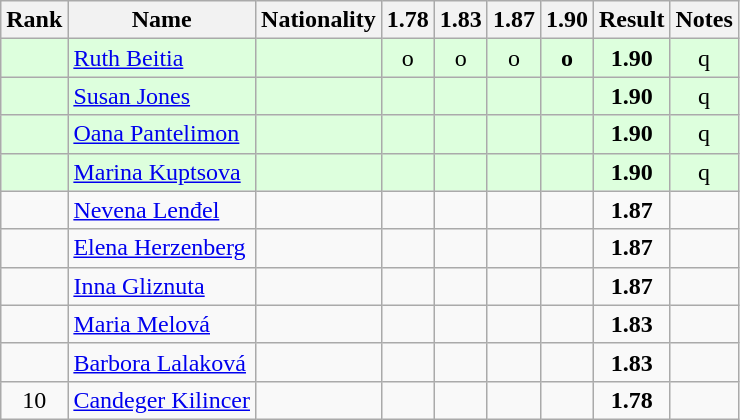<table class="wikitable sortable" style="text-align:center">
<tr>
<th>Rank</th>
<th>Name</th>
<th>Nationality</th>
<th>1.78</th>
<th>1.83</th>
<th>1.87</th>
<th>1.90</th>
<th>Result</th>
<th>Notes</th>
</tr>
<tr bgcolor=ddffdd>
<td></td>
<td align=left><a href='#'>Ruth Beitia</a></td>
<td align=left></td>
<td>o</td>
<td>o</td>
<td>o</td>
<td><strong>o</strong></td>
<td><strong>1.90</strong></td>
<td>q</td>
</tr>
<tr bgcolor=ddffdd>
<td></td>
<td align=left><a href='#'>Susan Jones</a></td>
<td align=left></td>
<td></td>
<td></td>
<td></td>
<td></td>
<td><strong>1.90</strong></td>
<td>q</td>
</tr>
<tr bgcolor=ddffdd>
<td></td>
<td align=left><a href='#'>Oana Pantelimon</a></td>
<td align=left></td>
<td></td>
<td></td>
<td></td>
<td></td>
<td><strong>1.90</strong></td>
<td>q</td>
</tr>
<tr bgcolor=ddffdd>
<td></td>
<td align=left><a href='#'>Marina Kuptsova</a></td>
<td align=left></td>
<td></td>
<td></td>
<td></td>
<td></td>
<td><strong>1.90</strong></td>
<td>q</td>
</tr>
<tr>
<td></td>
<td align=left><a href='#'>Nevena Lenđel</a></td>
<td align=left></td>
<td></td>
<td></td>
<td></td>
<td></td>
<td><strong>1.87</strong></td>
<td></td>
</tr>
<tr>
<td></td>
<td align=left><a href='#'>Elena Herzenberg</a></td>
<td align=left></td>
<td></td>
<td></td>
<td></td>
<td></td>
<td><strong>1.87</strong></td>
<td></td>
</tr>
<tr>
<td></td>
<td align=left><a href='#'>Inna Gliznuta</a></td>
<td align=left></td>
<td></td>
<td></td>
<td></td>
<td></td>
<td><strong>1.87</strong></td>
<td></td>
</tr>
<tr>
<td></td>
<td align=left><a href='#'>Maria Melová</a></td>
<td align=left></td>
<td></td>
<td></td>
<td></td>
<td></td>
<td><strong>1.83</strong></td>
<td></td>
</tr>
<tr>
<td></td>
<td align=left><a href='#'>Barbora Lalaková</a></td>
<td align=left></td>
<td></td>
<td></td>
<td></td>
<td></td>
<td><strong>1.83</strong></td>
<td></td>
</tr>
<tr>
<td>10</td>
<td align=left><a href='#'>Candeger Kilincer</a></td>
<td align=left></td>
<td></td>
<td></td>
<td></td>
<td></td>
<td><strong>1.78</strong></td>
<td></td>
</tr>
</table>
